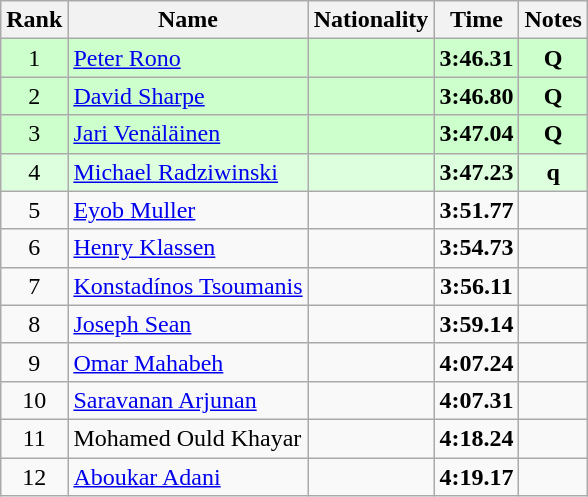<table class="wikitable sortable" style="text-align:center">
<tr>
<th>Rank</th>
<th>Name</th>
<th>Nationality</th>
<th>Time</th>
<th>Notes</th>
</tr>
<tr bgcolor=ccffcc>
<td>1</td>
<td align=left><a href='#'>Peter Rono</a></td>
<td align=left></td>
<td><strong>3:46.31</strong></td>
<td><strong>Q</strong></td>
</tr>
<tr bgcolor=ccffcc>
<td>2</td>
<td align=left><a href='#'>David Sharpe</a></td>
<td align=left></td>
<td><strong>3:46.80</strong></td>
<td><strong>Q</strong></td>
</tr>
<tr bgcolor=ccffcc>
<td>3</td>
<td align=left><a href='#'>Jari Venäläinen</a></td>
<td align=left></td>
<td><strong>3:47.04</strong></td>
<td><strong>Q</strong></td>
</tr>
<tr bgcolor=ddffdd>
<td>4</td>
<td align=left><a href='#'>Michael Radziwinski</a></td>
<td align=left></td>
<td><strong>3:47.23</strong></td>
<td><strong>q</strong></td>
</tr>
<tr>
<td>5</td>
<td align=left><a href='#'>Eyob Muller</a></td>
<td align=left></td>
<td><strong>3:51.77</strong></td>
<td></td>
</tr>
<tr>
<td>6</td>
<td align=left><a href='#'>Henry Klassen</a></td>
<td align=left></td>
<td><strong>3:54.73</strong></td>
<td></td>
</tr>
<tr>
<td>7</td>
<td align=left><a href='#'>Konstadínos Tsoumanis</a></td>
<td align=left></td>
<td><strong>3:56.11</strong></td>
<td></td>
</tr>
<tr>
<td>8</td>
<td align=left><a href='#'>Joseph Sean</a></td>
<td align=left></td>
<td><strong>3:59.14</strong></td>
<td></td>
</tr>
<tr>
<td>9</td>
<td align=left><a href='#'>Omar Mahabeh</a></td>
<td align=left></td>
<td><strong>4:07.24</strong></td>
<td></td>
</tr>
<tr>
<td>10</td>
<td align=left><a href='#'>Saravanan Arjunan</a></td>
<td align=left></td>
<td><strong>4:07.31</strong></td>
<td></td>
</tr>
<tr>
<td>11</td>
<td align=left>Mohamed Ould Khayar</td>
<td align=left></td>
<td><strong>4:18.24</strong></td>
<td></td>
</tr>
<tr>
<td>12</td>
<td align=left><a href='#'>Aboukar Adani</a></td>
<td align=left></td>
<td><strong>4:19.17</strong></td>
<td></td>
</tr>
</table>
